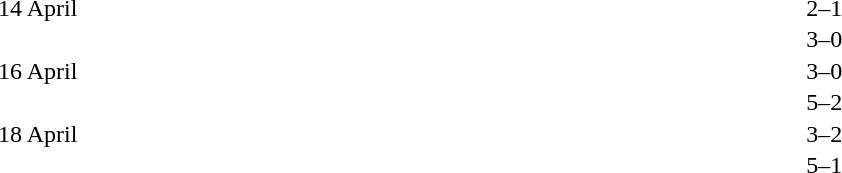<table cellspacing=1 width=70%>
<tr>
<th width=25%></th>
<th width=30%></th>
<th width=15%></th>
<th width=30%></th>
</tr>
<tr>
<td>14 April</td>
<td align=right></td>
<td align=center>2–1</td>
<td></td>
</tr>
<tr>
<td></td>
<td align=right></td>
<td align=center>3–0</td>
<td></td>
</tr>
<tr>
<td>16 April</td>
<td align=right></td>
<td align=center>3–0</td>
<td></td>
</tr>
<tr>
<td></td>
<td align=right></td>
<td align=center>5–2</td>
<td></td>
</tr>
<tr>
<td>18 April</td>
<td align=right></td>
<td align=center>3–2</td>
<td></td>
</tr>
<tr>
<td></td>
<td align=right></td>
<td align=center>5–1</td>
<td></td>
</tr>
</table>
